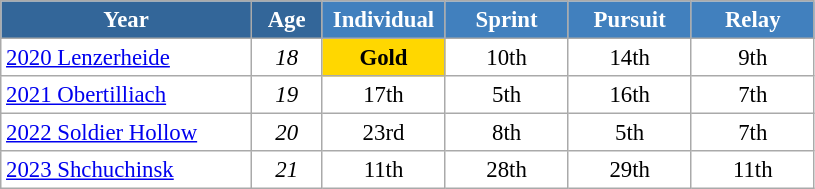<table class="wikitable" style="font-size:95%; text-align:center; border:grey solid 1px; border-collapse:collapse; background:#ffffff;">
<tr>
<th style="background-color:#369; color:white;    width:160px;">Year</th>
<th style="background-color:#369; color:white;    width:40px;">Age</th>
<th style="background-color:#4180be; color:white; width:75px;">Individual</th>
<th style="background-color:#4180be; color:white; width:75px;">Sprint</th>
<th style="background-color:#4180be; color:white; width:75px;">Pursuit</th>
<th style="background-color:#4180be; color:white; width:75px;">Relay</th>
</tr>
<tr>
<td align=left> <a href='#'>2020 Lenzerheide</a></td>
<td><em>18</em></td>
<td style="background:gold"><strong>Gold</strong></td>
<td>10th</td>
<td>14th</td>
<td>9th</td>
</tr>
<tr>
<td align=left> <a href='#'>2021 Obertilliach</a></td>
<td><em>19</em></td>
<td>17th</td>
<td>5th</td>
<td>16th</td>
<td>7th</td>
</tr>
<tr>
<td align=left> <a href='#'>2022 Soldier Hollow</a></td>
<td><em>20</em></td>
<td>23rd</td>
<td>8th</td>
<td>5th</td>
<td>7th</td>
</tr>
<tr>
<td align=left> <a href='#'>2023 Shchuchinsk</a></td>
<td><em>21</em></td>
<td>11th</td>
<td>28th</td>
<td>29th</td>
<td>11th</td>
</tr>
</table>
